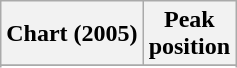<table class="wikitable sortable plainrowheaders">
<tr>
<th scope=col>Chart (2005)</th>
<th scope=col>Peak<br>position</th>
</tr>
<tr>
</tr>
<tr>
</tr>
</table>
